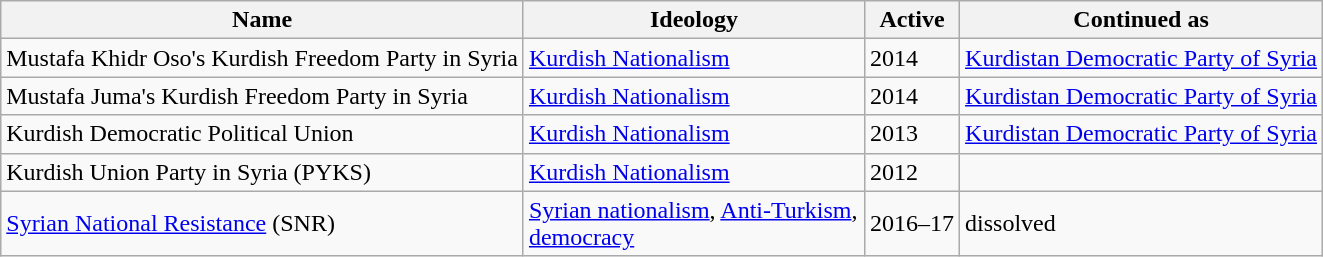<table class="wikitable sortable">
<tr ->
<th>Name</th>
<th width=220px>Ideology</th>
<th>Active</th>
<th>Continued as</th>
</tr>
<tr>
<td>Mustafa Khidr Oso's Kurdish Freedom Party in Syria</td>
<td><a href='#'>Kurdish Nationalism</a></td>
<td>2014</td>
<td><a href='#'>Kurdistan Democratic Party of Syria</a></td>
</tr>
<tr ->
<td>Mustafa Juma's Kurdish Freedom Party in Syria</td>
<td><a href='#'>Kurdish Nationalism</a></td>
<td>2014</td>
<td><a href='#'>Kurdistan Democratic Party of Syria</a></td>
</tr>
<tr ->
<td>Kurdish Democratic Political Union</td>
<td><a href='#'>Kurdish Nationalism</a></td>
<td>2013</td>
<td><a href='#'>Kurdistan Democratic Party of Syria</a></td>
</tr>
<tr ->
<td>Kurdish Union Party in Syria (PYKS)</td>
<td><a href='#'>Kurdish Nationalism</a></td>
<td>2012</td>
<td></td>
</tr>
<tr ->
<td><a href='#'>Syrian National Resistance</a> (SNR)</td>
<td><a href='#'>Syrian nationalism</a>, <a href='#'>Anti-Turkism</a>, <a href='#'>democracy</a></td>
<td>2016–17</td>
<td>dissolved</td>
</tr>
</table>
